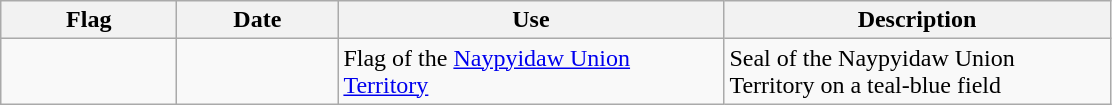<table class="wikitable">
<tr>
<th width="110">Flag</th>
<th width="100">Date</th>
<th width="250">Use</th>
<th width="250">Description</th>
</tr>
<tr>
<td></td>
<td></td>
<td>Flag of the <a href='#'>Naypyidaw Union Territory</a></td>
<td>Seal of the Naypyidaw Union Territory on a teal-blue field</td>
</tr>
</table>
